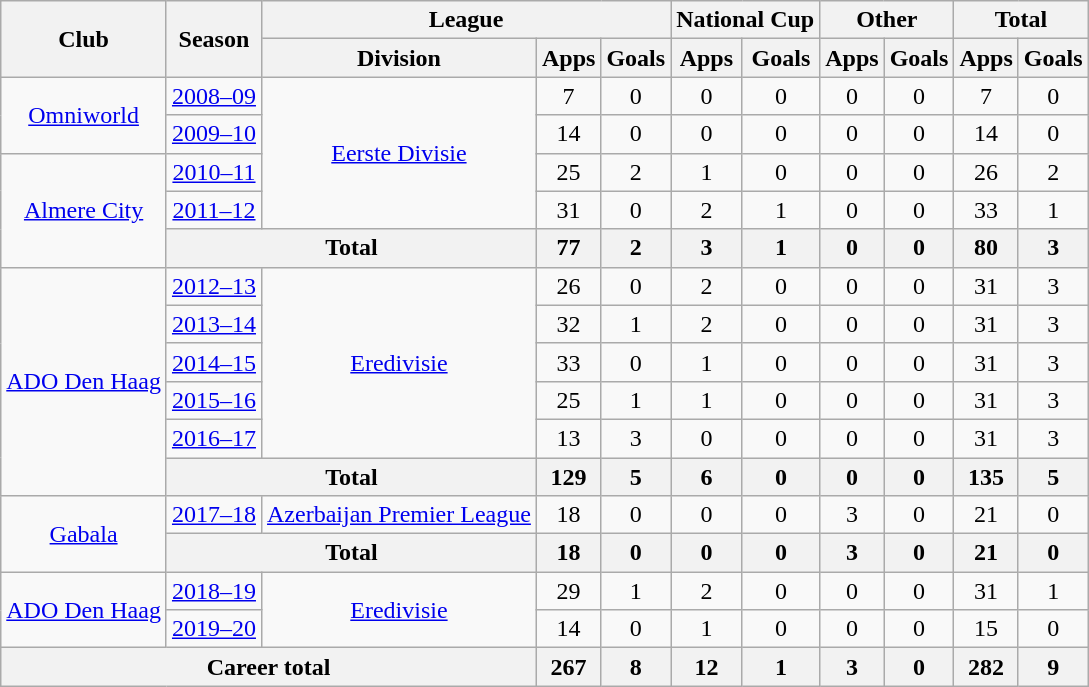<table class="wikitable" style="text-align: center;">
<tr>
<th rowspan="2">Club</th>
<th rowspan="2">Season</th>
<th colspan="3">League</th>
<th colspan="2">National Cup</th>
<th colspan="2">Other</th>
<th colspan="2">Total</th>
</tr>
<tr>
<th>Division</th>
<th>Apps</th>
<th>Goals</th>
<th>Apps</th>
<th>Goals</th>
<th>Apps</th>
<th>Goals</th>
<th>Apps</th>
<th>Goals</th>
</tr>
<tr>
<td rowspan="2" valign="center"><a href='#'>Omniworld</a></td>
<td><a href='#'>2008–09</a></td>
<td rowspan="4" valign="center"><a href='#'>Eerste Divisie</a></td>
<td>7</td>
<td>0</td>
<td>0</td>
<td>0</td>
<td>0</td>
<td>0</td>
<td>7</td>
<td>0</td>
</tr>
<tr>
<td><a href='#'>2009–10</a></td>
<td>14</td>
<td>0</td>
<td>0</td>
<td>0</td>
<td>0</td>
<td>0</td>
<td>14</td>
<td>0</td>
</tr>
<tr>
<td rowspan="3" valign="center"><a href='#'>Almere City</a></td>
<td><a href='#'>2010–11</a></td>
<td>25</td>
<td>2</td>
<td>1</td>
<td>0</td>
<td>0</td>
<td>0</td>
<td>26</td>
<td>2</td>
</tr>
<tr>
<td><a href='#'>2011–12</a></td>
<td>31</td>
<td>0</td>
<td>2</td>
<td>1</td>
<td>0</td>
<td>0</td>
<td>33</td>
<td>1</td>
</tr>
<tr>
<th colspan="2">Total</th>
<th>77</th>
<th>2</th>
<th>3</th>
<th>1</th>
<th>0</th>
<th>0</th>
<th>80</th>
<th>3</th>
</tr>
<tr>
<td rowspan="6" valign="center"><a href='#'>ADO Den Haag</a></td>
<td><a href='#'>2012–13</a></td>
<td rowspan="5" valign="center"><a href='#'>Eredivisie</a></td>
<td>26</td>
<td>0</td>
<td>2</td>
<td>0</td>
<td>0</td>
<td>0</td>
<td>31</td>
<td>3</td>
</tr>
<tr>
<td><a href='#'>2013–14</a></td>
<td>32</td>
<td>1</td>
<td>2</td>
<td>0</td>
<td>0</td>
<td>0</td>
<td>31</td>
<td>3</td>
</tr>
<tr>
<td><a href='#'>2014–15</a></td>
<td>33</td>
<td>0</td>
<td>1</td>
<td>0</td>
<td>0</td>
<td>0</td>
<td>31</td>
<td>3</td>
</tr>
<tr>
<td><a href='#'>2015–16</a></td>
<td>25</td>
<td>1</td>
<td>1</td>
<td>0</td>
<td>0</td>
<td>0</td>
<td>31</td>
<td>3</td>
</tr>
<tr>
<td><a href='#'>2016–17</a></td>
<td>13</td>
<td>3</td>
<td>0</td>
<td>0</td>
<td>0</td>
<td>0</td>
<td>31</td>
<td>3</td>
</tr>
<tr>
<th colspan="2">Total</th>
<th>129</th>
<th>5</th>
<th>6</th>
<th>0</th>
<th>0</th>
<th>0</th>
<th>135</th>
<th>5</th>
</tr>
<tr>
<td rowspan="2" valign="center"><a href='#'>Gabala</a></td>
<td><a href='#'>2017–18</a></td>
<td><a href='#'>Azerbaijan Premier League</a></td>
<td>18</td>
<td>0</td>
<td>0</td>
<td>0</td>
<td>3</td>
<td>0</td>
<td>21</td>
<td>0</td>
</tr>
<tr>
<th colspan="2">Total</th>
<th>18</th>
<th>0</th>
<th>0</th>
<th>0</th>
<th>3</th>
<th>0</th>
<th>21</th>
<th>0</th>
</tr>
<tr>
<td rowspan="2" valign="center"><a href='#'>ADO Den Haag</a></td>
<td><a href='#'>2018–19</a></td>
<td rowspan="2" valign="center"><a href='#'>Eredivisie</a></td>
<td>29</td>
<td>1</td>
<td>2</td>
<td>0</td>
<td>0</td>
<td>0</td>
<td>31</td>
<td>1</td>
</tr>
<tr>
<td><a href='#'>2019–20</a></td>
<td>14</td>
<td>0</td>
<td>1</td>
<td>0</td>
<td>0</td>
<td>0</td>
<td>15</td>
<td>0</td>
</tr>
<tr>
<th colspan="3">Career total</th>
<th>267</th>
<th>8</th>
<th>12</th>
<th>1</th>
<th>3</th>
<th>0</th>
<th>282</th>
<th>9</th>
</tr>
</table>
